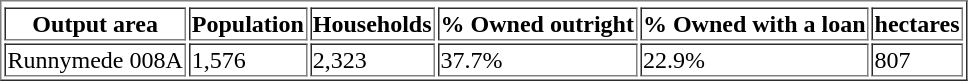<table border=yes>
<tr>
</tr>
<tr>
<th>Output area</th>
<th>Population</th>
<th>Households</th>
<th>% Owned outright</th>
<th>% Owned with a loan</th>
<th>hectares</th>
</tr>
<tr>
<td>Runnymede 008A</td>
<td>1,576</td>
<td>2,323</td>
<td>37.7%</td>
<td>22.9%</td>
<td>807</td>
</tr>
</table>
